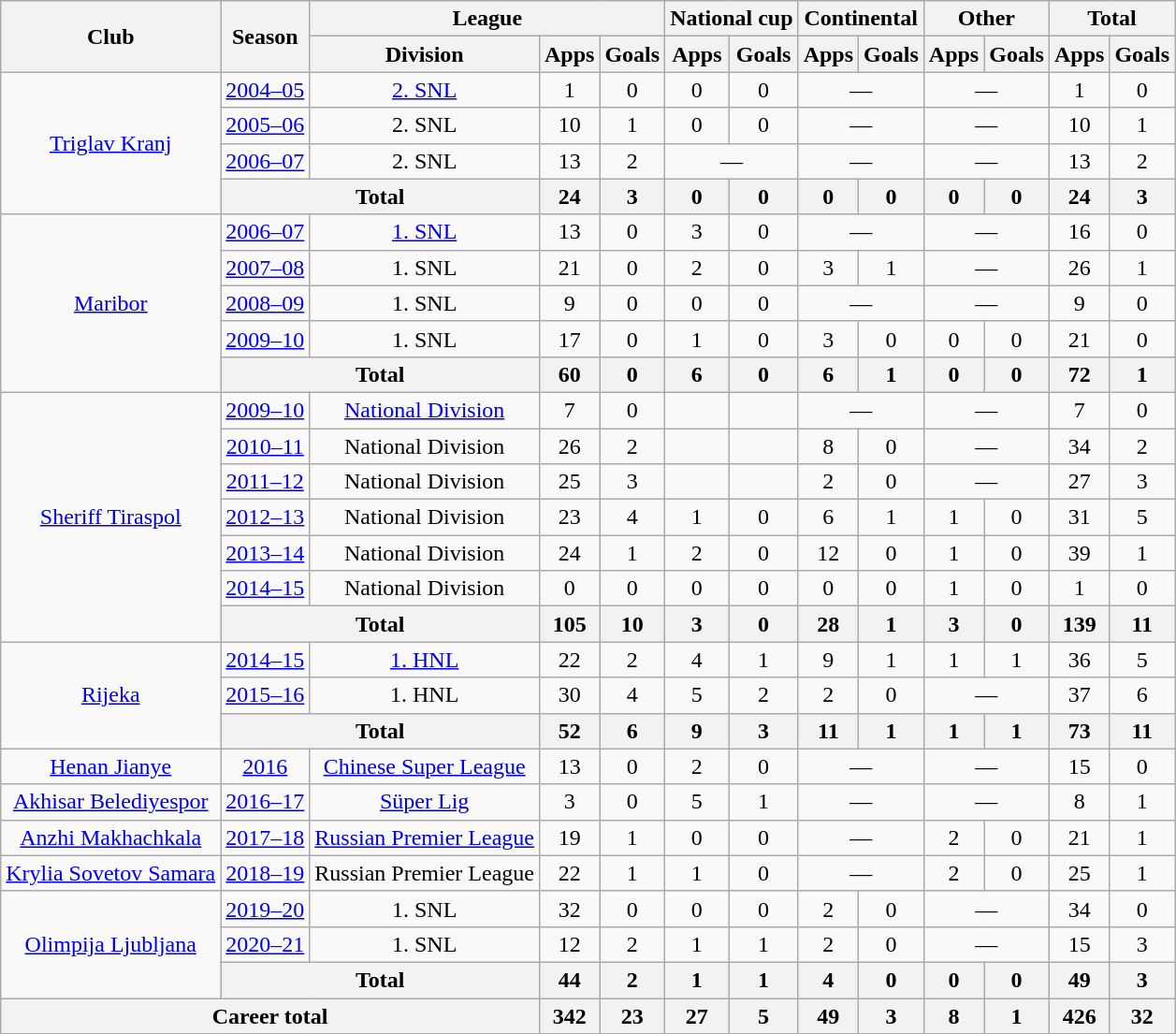<table class="wikitable" style="text-align: center;">
<tr>
<th rowspan="2">Club</th>
<th rowspan="2">Season</th>
<th colspan="3">League</th>
<th colspan="2">National cup</th>
<th colspan="2">Continental</th>
<th colspan="2">Other</th>
<th colspan="2">Total</th>
</tr>
<tr>
<th>Division</th>
<th>Apps</th>
<th>Goals</th>
<th>Apps</th>
<th>Goals</th>
<th>Apps</th>
<th>Goals</th>
<th>Apps</th>
<th>Goals</th>
<th>Apps</th>
<th>Goals</th>
</tr>
<tr>
<td rowspan="4"><a href='#'>Triglav Kranj</a></td>
<td><a href='#'>2004–05</a></td>
<td><a href='#'>2. SNL</a></td>
<td>1</td>
<td>0</td>
<td>0</td>
<td>0</td>
<td colspan="2">—</td>
<td colspan="2">—</td>
<td>1</td>
<td>0</td>
</tr>
<tr>
<td><a href='#'>2005–06</a></td>
<td>2. SNL</td>
<td>10</td>
<td>1</td>
<td>0</td>
<td>0</td>
<td colspan="2">—</td>
<td colspan="2">—</td>
<td>10</td>
<td>1</td>
</tr>
<tr>
<td><a href='#'>2006–07</a></td>
<td>2. SNL</td>
<td>13</td>
<td>2</td>
<td colspan="2">—</td>
<td colspan="2">—</td>
<td colspan="2">—</td>
<td>13</td>
<td>2</td>
</tr>
<tr>
<th colspan="2">Total</th>
<th>24</th>
<th>3</th>
<th>0</th>
<th>0</th>
<th>0</th>
<th>0</th>
<th>0</th>
<th>0</th>
<th>24</th>
<th>3</th>
</tr>
<tr>
<td rowspan="5"><a href='#'>Maribor</a></td>
<td><a href='#'>2006–07</a></td>
<td><a href='#'>1. SNL</a></td>
<td>13</td>
<td>0</td>
<td>3</td>
<td>0</td>
<td colspan="2">—</td>
<td colspan="2">—</td>
<td>16</td>
<td>0</td>
</tr>
<tr>
<td><a href='#'>2007–08</a></td>
<td>1. SNL</td>
<td>21</td>
<td>0</td>
<td>2</td>
<td>0</td>
<td>3</td>
<td>1</td>
<td colspan="2">—</td>
<td>26</td>
<td>1</td>
</tr>
<tr>
<td><a href='#'>2008–09</a></td>
<td>1. SNL</td>
<td>9</td>
<td>0</td>
<td>0</td>
<td>0</td>
<td colspan="2">—</td>
<td colspan="2">—</td>
<td>9</td>
<td>0</td>
</tr>
<tr>
<td><a href='#'>2009–10</a></td>
<td>1. SNL</td>
<td>17</td>
<td>0</td>
<td>1</td>
<td>0</td>
<td>3</td>
<td>0</td>
<td>0</td>
<td>0</td>
<td>21</td>
<td>0</td>
</tr>
<tr>
<th colspan="2">Total</th>
<th>60</th>
<th>0</th>
<th>6</th>
<th>0</th>
<th>6</th>
<th>1</th>
<th>0</th>
<th>0</th>
<th>72</th>
<th>1</th>
</tr>
<tr>
<td rowspan="7"><a href='#'>Sheriff Tiraspol</a></td>
<td><a href='#'>2009–10</a></td>
<td><a href='#'>National Division</a></td>
<td>7</td>
<td>0</td>
<td></td>
<td></td>
<td colspan="2">—</td>
<td colspan="2">—</td>
<td>7</td>
<td>0</td>
</tr>
<tr>
<td><a href='#'>2010–11</a></td>
<td>National Division</td>
<td>26</td>
<td>2</td>
<td></td>
<td></td>
<td>8</td>
<td>0</td>
<td colspan="2">—</td>
<td>34</td>
<td>2</td>
</tr>
<tr>
<td><a href='#'>2011–12</a></td>
<td>National Division</td>
<td>25</td>
<td>3</td>
<td></td>
<td></td>
<td>2</td>
<td>0</td>
<td colspan="2">—</td>
<td>27</td>
<td>3</td>
</tr>
<tr>
<td><a href='#'>2012–13</a></td>
<td>National Division</td>
<td>23</td>
<td>4</td>
<td>1</td>
<td>0</td>
<td>6</td>
<td>1</td>
<td>1</td>
<td>0</td>
<td>31</td>
<td>5</td>
</tr>
<tr>
<td><a href='#'>2013–14</a></td>
<td>National Division</td>
<td>24</td>
<td>1</td>
<td>2</td>
<td>0</td>
<td>12</td>
<td>0</td>
<td>1</td>
<td>0</td>
<td>39</td>
<td>1</td>
</tr>
<tr>
<td><a href='#'>2014–15</a></td>
<td>National Division</td>
<td>0</td>
<td>0</td>
<td>0</td>
<td>0</td>
<td>0</td>
<td>0</td>
<td>1</td>
<td>0</td>
<td>1</td>
<td>0</td>
</tr>
<tr>
<th colspan="2">Total</th>
<th>105</th>
<th>10</th>
<th>3</th>
<th>0</th>
<th>28</th>
<th>1</th>
<th>3</th>
<th>0</th>
<th>139</th>
<th>11</th>
</tr>
<tr>
<td rowspan="3"><a href='#'>Rijeka</a></td>
<td><a href='#'>2014–15</a></td>
<td><a href='#'>1. HNL</a></td>
<td>22</td>
<td>2</td>
<td>4</td>
<td>1</td>
<td>9</td>
<td>1</td>
<td>1</td>
<td>1</td>
<td>36</td>
<td>5</td>
</tr>
<tr>
<td><a href='#'>2015–16</a></td>
<td>1. HNL</td>
<td>30</td>
<td>4</td>
<td>5</td>
<td>2</td>
<td>2</td>
<td>0</td>
<td colspan="2">—</td>
<td>37</td>
<td>6</td>
</tr>
<tr>
<th colspan="2">Total</th>
<th>52</th>
<th>6</th>
<th>9</th>
<th>3</th>
<th>11</th>
<th>1</th>
<th>1</th>
<th>1</th>
<th>73</th>
<th>11</th>
</tr>
<tr>
<td><a href='#'>Henan Jianye</a></td>
<td><a href='#'>2016</a></td>
<td><a href='#'>Chinese Super League</a></td>
<td>13</td>
<td>0</td>
<td>2</td>
<td>0</td>
<td colspan="2">—</td>
<td colspan="2">—</td>
<td>15</td>
<td>0</td>
</tr>
<tr>
<td><a href='#'>Akhisar Belediyespor</a></td>
<td><a href='#'>2016–17</a></td>
<td><a href='#'>Süper Lig</a></td>
<td>3</td>
<td>0</td>
<td>5</td>
<td>1</td>
<td colspan="2">—</td>
<td colspan="2">—</td>
<td>8</td>
<td>1</td>
</tr>
<tr>
<td><a href='#'>Anzhi Makhachkala</a></td>
<td><a href='#'>2017–18</a></td>
<td><a href='#'>Russian Premier League</a></td>
<td>19</td>
<td>1</td>
<td>0</td>
<td>0</td>
<td colspan="2">—</td>
<td>2</td>
<td>0</td>
<td>21</td>
<td>1</td>
</tr>
<tr>
<td><a href='#'>Krylia Sovetov Samara</a></td>
<td><a href='#'>2018–19</a></td>
<td>Russian Premier League</td>
<td>22</td>
<td>1</td>
<td>1</td>
<td>0</td>
<td colspan="2">—</td>
<td>2</td>
<td>0</td>
<td>25</td>
<td>1</td>
</tr>
<tr>
<td rowspan="3"><a href='#'>Olimpija Ljubljana</a></td>
<td><a href='#'>2019–20</a></td>
<td>1. SNL</td>
<td>32</td>
<td>0</td>
<td>0</td>
<td>0</td>
<td>2</td>
<td>0</td>
<td colspan="2">—</td>
<td>34</td>
<td>0</td>
</tr>
<tr>
<td><a href='#'>2020–21</a></td>
<td>1. SNL</td>
<td>12</td>
<td>2</td>
<td>1</td>
<td>1</td>
<td>2</td>
<td>0</td>
<td colspan="2">—</td>
<td>15</td>
<td>3</td>
</tr>
<tr>
<th colspan="2">Total</th>
<th>44</th>
<th>2</th>
<th>1</th>
<th>1</th>
<th>4</th>
<th>0</th>
<th>0</th>
<th>0</th>
<th>49</th>
<th>3</th>
</tr>
<tr>
<th colspan="3">Career total</th>
<th>342</th>
<th>23</th>
<th>27</th>
<th>5</th>
<th>49</th>
<th>3</th>
<th>8</th>
<th>1</th>
<th>426</th>
<th>32</th>
</tr>
</table>
